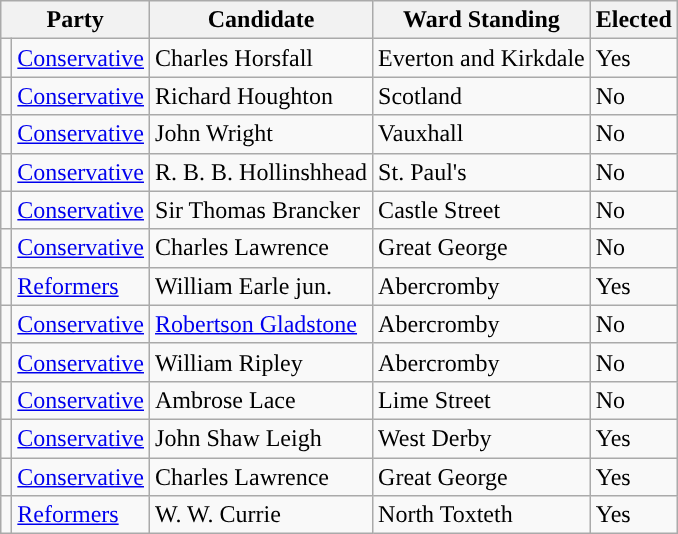<table class="wikitable">
<tr>
<th colspan="2">Party</th>
<th>Candidate</th>
<th>Ward Standing</th>
<th>Elected</th>
</tr>
<tr>
<td style="background-color: "></td>
<td><a href='#'>Conservative</a></td>
<td>Charles Horsfall</td>
<td>Everton and Kirkdale</td>
<td>Yes</td>
</tr>
<tr>
<td style="background-color: "></td>
<td><a href='#'>Conservative</a></td>
<td>Richard Houghton</td>
<td>Scotland</td>
<td>No</td>
</tr>
<tr>
<td style="background-color: "></td>
<td><a href='#'>Conservative</a></td>
<td>John Wright</td>
<td>Vauxhall</td>
<td>No</td>
</tr>
<tr>
<td style="background-color: "></td>
<td><a href='#'>Conservative</a></td>
<td>R. B. B. Hollinshhead</td>
<td>St. Paul's</td>
<td>No</td>
</tr>
<tr>
<td style="background-color: "></td>
<td><a href='#'>Conservative</a></td>
<td>Sir Thomas Brancker</td>
<td>Castle Street</td>
<td>No</td>
</tr>
<tr>
<td style="background-color: "></td>
<td><a href='#'>Conservative</a></td>
<td>Charles Lawrence</td>
<td>Great George</td>
<td>No</td>
</tr>
<tr>
<td style="background-color: "></td>
<td><a href='#'>Reformers</a></td>
<td>William Earle jun.</td>
<td>Abercromby</td>
<td>Yes</td>
</tr>
<tr>
<td style="background-color: "></td>
<td><a href='#'>Conservative</a></td>
<td><a href='#'>Robertson Gladstone</a></td>
<td>Abercromby</td>
<td>No</td>
</tr>
<tr>
<td style="background-color: "></td>
<td><a href='#'>Conservative</a></td>
<td>William Ripley</td>
<td>Abercromby</td>
<td>No</td>
</tr>
<tr>
<td style="background-color: "></td>
<td><a href='#'>Conservative</a></td>
<td>Ambrose Lace</td>
<td>Lime Street</td>
<td>No</td>
</tr>
<tr>
<td style="background-color: "></td>
<td><a href='#'>Conservative</a></td>
<td>John Shaw Leigh</td>
<td>West Derby</td>
<td>Yes</td>
</tr>
<tr>
<td style="background-color: "></td>
<td><a href='#'>Conservative</a></td>
<td>Charles Lawrence</td>
<td>Great George</td>
<td>Yes</td>
</tr>
<tr>
<td style="background-color: "></td>
<td><a href='#'>Reformers</a></td>
<td>W. W. Currie</td>
<td>North Toxteth</td>
<td>Yes</td>
</tr>
</table>
